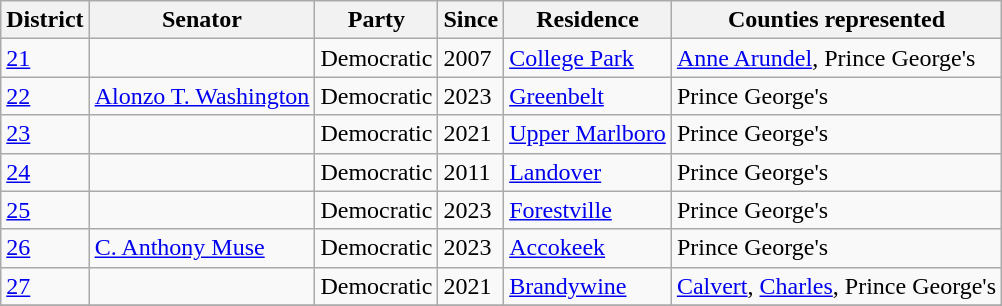<table class= "sortable wikitable">
<tr>
<th>District</th>
<th>Senator</th>
<th>Party</th>
<th>Since</th>
<th>Residence</th>
<th>Counties represented</th>
</tr>
<tr>
<td><a href='#'>21</a></td>
<td></td>
<td>Democratic</td>
<td>2007</td>
<td><a href='#'>College Park</a></td>
<td><a href='#'>Anne Arundel</a>, Prince George's</td>
</tr>
<tr>
<td><a href='#'>22</a></td>
<td><a href='#'>Alonzo T. Washington</a></td>
<td>Democratic</td>
<td>2023</td>
<td><a href='#'>Greenbelt</a></td>
<td>Prince George's</td>
</tr>
<tr>
<td><a href='#'>23</a></td>
<td></td>
<td>Democratic</td>
<td>2021</td>
<td><a href='#'>Upper Marlboro</a></td>
<td>Prince George's</td>
</tr>
<tr>
<td><a href='#'>24</a></td>
<td></td>
<td>Democratic</td>
<td>2011</td>
<td><a href='#'>Landover</a></td>
<td>Prince George's</td>
</tr>
<tr>
<td><a href='#'>25</a></td>
<td></td>
<td>Democratic</td>
<td>2023</td>
<td><a href='#'>Forestville</a></td>
<td>Prince George's</td>
</tr>
<tr>
<td><a href='#'>26</a></td>
<td><a href='#'>C. Anthony Muse</a></td>
<td>Democratic</td>
<td>2023</td>
<td><a href='#'>Accokeek</a></td>
<td>Prince George's</td>
</tr>
<tr>
<td><a href='#'>27</a></td>
<td></td>
<td>Democratic</td>
<td>2021</td>
<td><a href='#'>Brandywine</a></td>
<td><a href='#'>Calvert</a>, <a href='#'>Charles</a>, Prince George's</td>
</tr>
<tr>
</tr>
</table>
